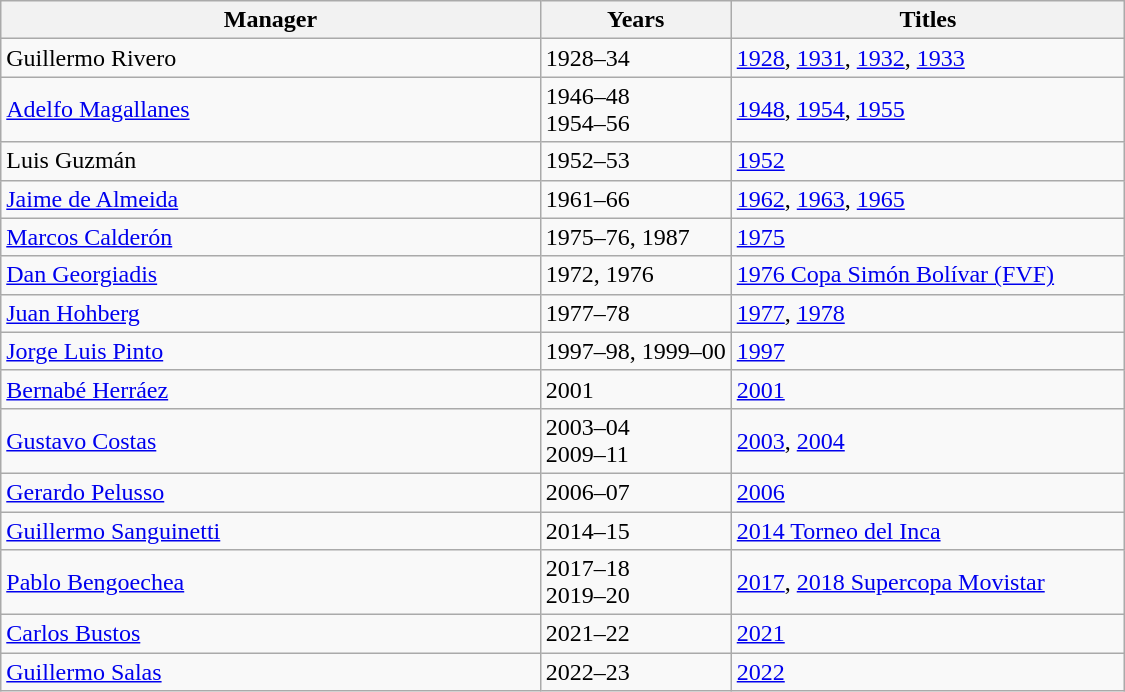<table class="wikitable">
<tr>
<th width="48%">Manager</th>
<th width="17%">Years</th>
<th width="35%">Titles</th>
</tr>
<tr>
<td> Guillermo Rivero</td>
<td>1928–34</td>
<td><a href='#'>1928</a>, <a href='#'>1931</a>, <a href='#'>1932</a>, <a href='#'>1933</a></td>
</tr>
<tr>
<td> <a href='#'>Adelfo Magallanes</a></td>
<td>1946–48<br>1954–56<br></td>
<td><a href='#'>1948</a>, <a href='#'>1954</a>, <a href='#'>1955</a></td>
</tr>
<tr>
<td> Luis Guzmán</td>
<td>1952–53</td>
<td><a href='#'>1952</a></td>
</tr>
<tr>
<td> <a href='#'>Jaime de Almeida</a></td>
<td>1961–66</td>
<td><a href='#'>1962</a>, <a href='#'>1963</a>, <a href='#'>1965</a></td>
</tr>
<tr>
<td> <a href='#'>Marcos Calderón</a></td>
<td>1975–76, 1987</td>
<td><a href='#'>1975</a></td>
</tr>
<tr>
<td> <a href='#'>Dan Georgiadis</a></td>
<td>1972, 1976</td>
<td><a href='#'>1976 Copa Simón Bolívar (FVF)</a></td>
</tr>
<tr>
<td> <a href='#'>Juan Hohberg</a></td>
<td>1977–78</td>
<td><a href='#'>1977</a>, <a href='#'>1978</a></td>
</tr>
<tr>
<td> <a href='#'>Jorge Luis Pinto</a></td>
<td>1997–98, 1999–00</td>
<td><a href='#'>1997</a></td>
</tr>
<tr>
<td> <a href='#'>Bernabé Herráez</a></td>
<td>2001</td>
<td><a href='#'>2001</a></td>
</tr>
<tr>
<td> <a href='#'>Gustavo Costas</a></td>
<td>2003–04<br>2009–11<br></td>
<td><a href='#'>2003</a>, <a href='#'>2004</a></td>
</tr>
<tr>
<td> <a href='#'>Gerardo Pelusso</a></td>
<td>2006–07</td>
<td><a href='#'>2006</a></td>
</tr>
<tr>
<td> <a href='#'>Guillermo Sanguinetti</a></td>
<td>2014–15</td>
<td><a href='#'>2014 Torneo del Inca</a></td>
</tr>
<tr>
<td> <a href='#'>Pablo Bengoechea</a></td>
<td>2017–18<br>2019–20<br></td>
<td><a href='#'>2017</a>, <a href='#'>2018 Supercopa Movistar</a></td>
</tr>
<tr>
<td> <a href='#'>Carlos Bustos</a></td>
<td>2021–22</td>
<td><a href='#'>2021</a></td>
</tr>
<tr>
<td> <a href='#'>Guillermo Salas</a></td>
<td>2022–23</td>
<td><a href='#'>2022</a></td>
</tr>
</table>
